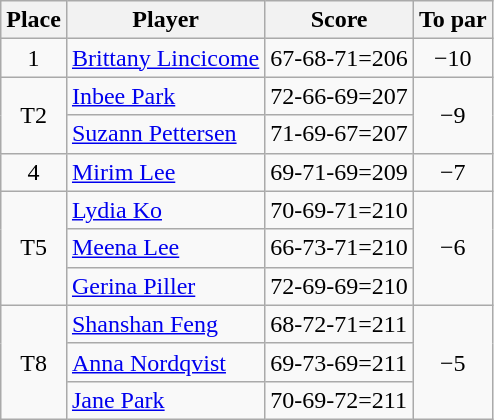<table class="wikitable">
<tr>
<th>Place</th>
<th>Player</th>
<th>Score</th>
<th>To par</th>
</tr>
<tr>
<td align=center>1</td>
<td> <a href='#'>Brittany Lincicome</a></td>
<td>67-68-71=206</td>
<td align=center>−10</td>
</tr>
<tr>
<td rowspan=2 align=center>T2</td>
<td> <a href='#'>Inbee Park</a></td>
<td>72-66-69=207</td>
<td rowspan=2 align=center>−9</td>
</tr>
<tr>
<td> <a href='#'>Suzann Pettersen</a></td>
<td>71-69-67=207</td>
</tr>
<tr>
<td align=center>4</td>
<td> <a href='#'>Mirim Lee</a></td>
<td>69-71-69=209</td>
<td align=center>−7</td>
</tr>
<tr>
<td rowspan=3 align=center>T5</td>
<td> <a href='#'>Lydia Ko</a></td>
<td>70-69-71=210</td>
<td rowspan=3 align=center>−6</td>
</tr>
<tr>
<td> <a href='#'>Meena Lee</a></td>
<td>66-73-71=210</td>
</tr>
<tr>
<td> <a href='#'>Gerina Piller</a></td>
<td>72-69-69=210</td>
</tr>
<tr>
<td rowspan=3 align=center>T8</td>
<td> <a href='#'>Shanshan Feng</a></td>
<td>68-72-71=211</td>
<td rowspan=3 align=center>−5</td>
</tr>
<tr>
<td> <a href='#'>Anna Nordqvist</a></td>
<td>69-73-69=211</td>
</tr>
<tr>
<td> <a href='#'>Jane Park</a></td>
<td>70-69-72=211</td>
</tr>
</table>
